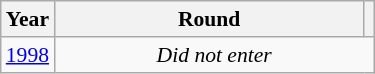<table class="wikitable" style="text-align: center; font-size:90%">
<tr>
<th>Year</th>
<th style="width:200px">Round</th>
<th></th>
</tr>
<tr>
<td><a href='#'>1998</a></td>
<td colspan="2"><em>Did not enter</em></td>
</tr>
</table>
